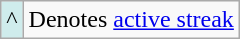<table class="wikitable">
<tr>
<td bgcolor="#CFECEC">^</td>
<td>Denotes <a href='#'>active streak</a></td>
</tr>
</table>
